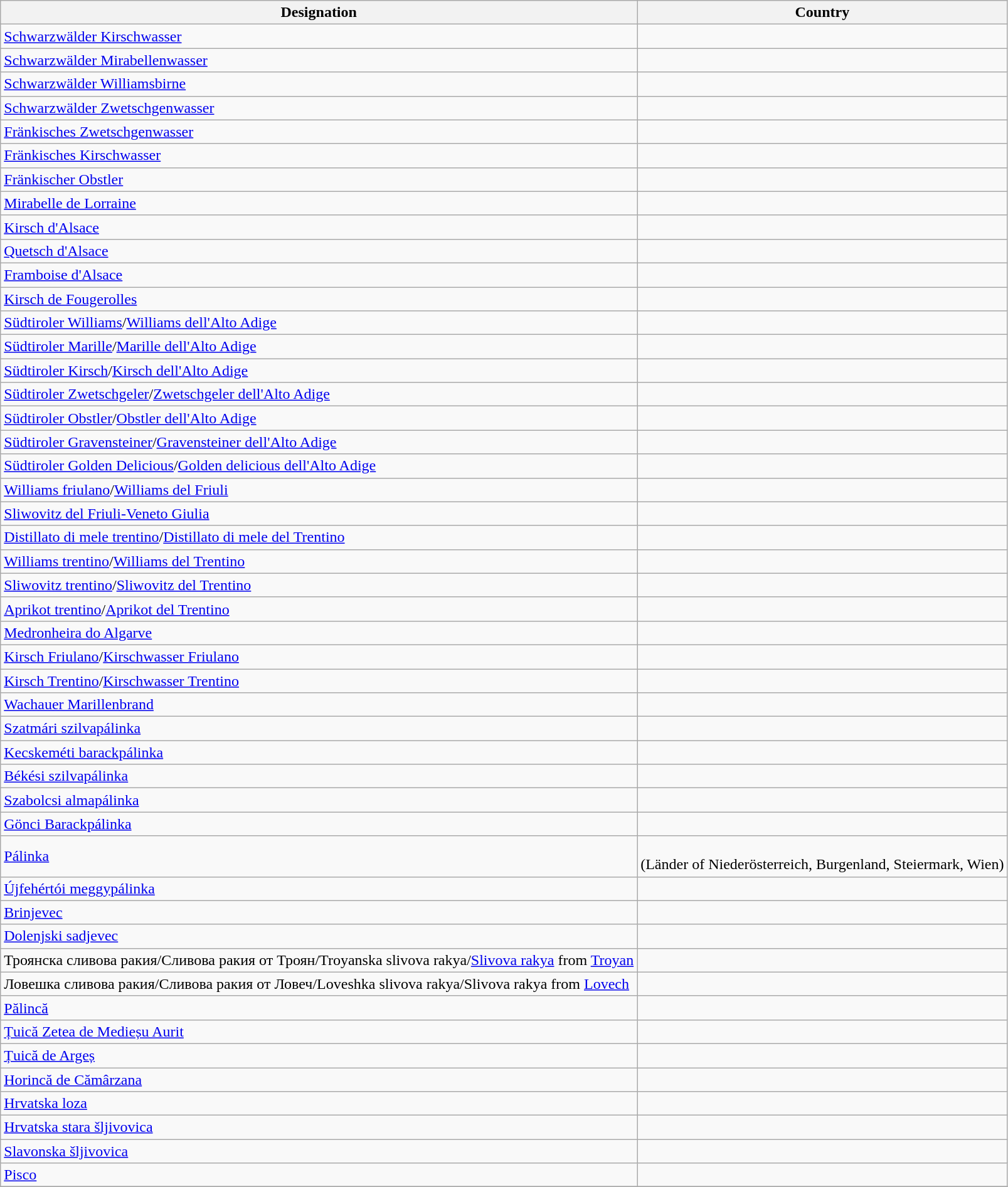<table class="wikitable">
<tr>
<th>Designation</th>
<th>Country</th>
</tr>
<tr>
<td><a href='#'>Schwarzwälder Kirschwasser</a></td>
<td></td>
</tr>
<tr>
<td><a href='#'>Schwarzwälder Mirabellenwasser</a></td>
<td></td>
</tr>
<tr>
<td><a href='#'>Schwarzwälder Williamsbirne</a></td>
<td></td>
</tr>
<tr>
<td><a href='#'>Schwarzwälder Zwetschgenwasser</a></td>
<td></td>
</tr>
<tr>
<td><a href='#'>Fränkisches Zwetschgenwasser</a></td>
<td></td>
</tr>
<tr>
<td><a href='#'>Fränkisches Kirschwasser</a></td>
<td></td>
</tr>
<tr>
<td><a href='#'>Fränkischer Obstler</a></td>
<td></td>
</tr>
<tr>
<td><a href='#'>Mirabelle de Lorraine</a></td>
<td></td>
</tr>
<tr>
<td><a href='#'>Kirsch d'Alsace</a></td>
<td></td>
</tr>
<tr>
<td><a href='#'>Quetsch d'Alsace</a></td>
<td></td>
</tr>
<tr>
<td><a href='#'>Framboise d'Alsace</a></td>
<td></td>
</tr>
<tr>
<td><a href='#'>Kirsch de Fougerolles</a></td>
<td></td>
</tr>
<tr>
<td><a href='#'>Südtiroler Williams</a>/<a href='#'>Williams dell'Alto Adige</a></td>
<td></td>
</tr>
<tr>
<td><a href='#'>Südtiroler Marille</a>/<a href='#'>Marille dell'Alto Adige</a></td>
<td></td>
</tr>
<tr>
<td><a href='#'>Südtiroler Kirsch</a>/<a href='#'>Kirsch dell'Alto Adige</a></td>
<td></td>
</tr>
<tr>
<td><a href='#'>Südtiroler Zwetschgeler</a>/<a href='#'>Zwetschgeler dell'Alto Adige</a></td>
<td></td>
</tr>
<tr>
<td><a href='#'>Südtiroler Obstler</a>/<a href='#'>Obstler dell'Alto Adige</a></td>
<td></td>
</tr>
<tr>
<td><a href='#'>Südtiroler Gravensteiner</a>/<a href='#'>Gravensteiner dell'Alto Adige</a></td>
<td></td>
</tr>
<tr>
<td><a href='#'>Südtiroler Golden Delicious</a>/<a href='#'>Golden delicious dell'Alto Adige</a></td>
<td></td>
</tr>
<tr>
<td><a href='#'>Williams friulano</a>/<a href='#'>Williams del Friuli</a></td>
<td></td>
</tr>
<tr>
<td><a href='#'>Sliwovitz del Friuli-Veneto Giulia</a></td>
<td></td>
</tr>
<tr>
<td><a href='#'>Distillato di mele trentino</a>/<a href='#'>Distillato di mele del Trentino</a></td>
<td></td>
</tr>
<tr>
<td><a href='#'>Williams trentino</a>/<a href='#'>Williams del Trentino</a></td>
<td></td>
</tr>
<tr>
<td><a href='#'>Sliwovitz trentino</a>/<a href='#'>Sliwovitz del Trentino</a></td>
<td></td>
</tr>
<tr>
<td><a href='#'>Aprikot trentino</a>/<a href='#'>Aprikot del Trentino</a></td>
<td></td>
</tr>
<tr>
<td><a href='#'>Medronheira do Algarve</a></td>
<td></td>
</tr>
<tr>
<td><a href='#'>Kirsch Friulano</a>/<a href='#'>Kirschwasser Friulano</a></td>
<td></td>
</tr>
<tr>
<td><a href='#'>Kirsch Trentino</a>/<a href='#'>Kirschwasser Trentino</a></td>
<td></td>
</tr>
<tr>
<td><a href='#'>Wachauer Marillenbrand</a></td>
<td></td>
</tr>
<tr>
<td><a href='#'>Szatmári szilvapálinka</a></td>
<td></td>
</tr>
<tr>
<td><a href='#'>Kecskeméti barackpálinka</a></td>
<td></td>
</tr>
<tr>
<td><a href='#'>Békési szilvapálinka</a></td>
<td></td>
</tr>
<tr>
<td><a href='#'>Szabolcsi almapálinka</a></td>
<td></td>
</tr>
<tr>
<td><a href='#'>Gönci Barackpálinka</a></td>
<td></td>
</tr>
<tr>
<td><a href='#'>Pálinka</a></td>
<td><br> (Länder of Niederösterreich, Burgenland, Steiermark, Wien)</td>
</tr>
<tr>
<td><a href='#'>Újfehértói meggypálinka</a></td>
<td></td>
</tr>
<tr>
<td><a href='#'>Brinjevec</a></td>
<td></td>
</tr>
<tr>
<td><a href='#'>Dolenjski sadjevec</a></td>
<td></td>
</tr>
<tr>
<td>Троянска сливова ракия/Сливова ракия от Троян/Troyanska slivova rakya/<a href='#'>Slivova rakya</a> from <a href='#'>Troyan</a></td>
<td></td>
</tr>
<tr>
<td>Ловешка сливова ракия/Сливова ракия от Ловеч/Loveshka slivova rakya/Slivova rakya from <a href='#'>Lovech</a></td>
<td></td>
</tr>
<tr>
<td><a href='#'>Pălincă</a></td>
<td></td>
</tr>
<tr>
<td><a href='#'>Țuică Zetea de Medieșu Aurit</a></td>
<td></td>
</tr>
<tr>
<td><a href='#'>Țuică de Argeș</a></td>
<td></td>
</tr>
<tr>
<td><a href='#'>Horincă de Cămârzana</a></td>
<td></td>
</tr>
<tr>
<td><a href='#'>Hrvatska loza</a></td>
<td></td>
</tr>
<tr>
<td><a href='#'>Hrvatska stara šljivovica</a></td>
<td></td>
</tr>
<tr>
<td><a href='#'>Slavonska šljivovica</a></td>
<td></td>
</tr>
<tr>
<td><a href='#'>Pisco</a></td>
<td></td>
</tr>
<tr>
</tr>
</table>
